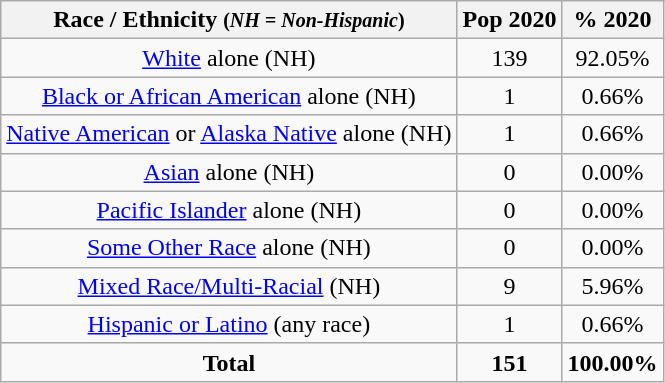<table class="wikitable" style="text-align:center;">
<tr>
<th>Race / Ethnicity <small>(<em>NH = Non-Hispanic</em>)</small></th>
<th>Pop 2020</th>
<th>% 2020</th>
</tr>
<tr>
<td><a href='#'>White</a> alone (NH)</td>
<td>139</td>
<td>92.05%</td>
</tr>
<tr>
<td><a href='#'>Black or African American</a> alone (NH)</td>
<td>1</td>
<td>0.66%</td>
</tr>
<tr>
<td><a href='#'>Native American</a> or <a href='#'>Alaska Native</a> alone (NH)</td>
<td>1</td>
<td>0.66%</td>
</tr>
<tr>
<td><a href='#'>Asian</a> alone (NH)</td>
<td>0</td>
<td>0.00%</td>
</tr>
<tr>
<td><a href='#'>Pacific Islander</a> alone (NH)</td>
<td>0</td>
<td>0.00%</td>
</tr>
<tr>
<td><a href='#'>Some Other Race</a> alone (NH)</td>
<td>0</td>
<td>0.00%</td>
</tr>
<tr>
<td><a href='#'>Mixed Race/Multi-Racial</a> (NH)</td>
<td>9</td>
<td>5.96%</td>
</tr>
<tr>
<td><a href='#'>Hispanic or Latino</a> (any race)</td>
<td>1</td>
<td>0.66%</td>
</tr>
<tr>
<td><strong>Total</strong></td>
<td><strong>151</strong></td>
<td><strong>100.00%</strong></td>
</tr>
</table>
